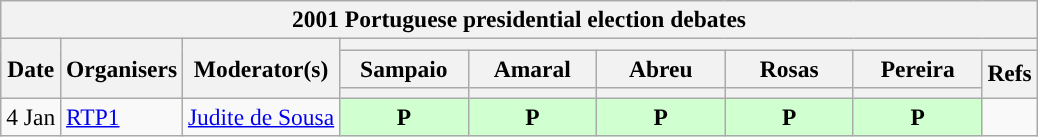<table class="wikitable" style="font-size:98%; text-align:center;">
<tr>
<th colspan="21">2001 Portuguese presidential election debates</th>
</tr>
<tr>
<th rowspan="3">Date</th>
<th rowspan="3">Organisers</th>
<th rowspan="3">Moderator(s)</th>
<th colspan="18">      </th>
</tr>
<tr>
<th scope="col" style="width:5em;">Sampaio</th>
<th scope="col" style="width:5em;">Amaral</th>
<th scope="col" style="width:5em;">Abreu</th>
<th scope="col" style="width:5em;">Rosas</th>
<th scope="col" style="width:5em;">Pereira</th>
<th rowspan="2">Refs</th>
</tr>
<tr>
<th style="background:"></th>
<th style="background:"></th>
<th style="background:"></th>
<th style="background:"></th>
<th style="background:"></th>
</tr>
<tr>
<td style="white-space:nowrap; text-align:left;">4 Jan</td>
<td style="white-space:nowrap; text-align:left;"><a href='#'>RTP1</a></td>
<td style="white-space:nowrap; text-align:left;"><a href='#'>Judite de Sousa</a></td>
<td style="background:#D0FFD0;"><strong>P</strong></td>
<td style="background:#D0FFD0;"><strong>P</strong></td>
<td style="background:#D0FFD0;"><strong>P</strong></td>
<td style="background:#D0FFD0;"><strong>P</strong></td>
<td style="background:#D0FFD0;"><strong>P</strong></td>
<td></td>
</tr>
</table>
